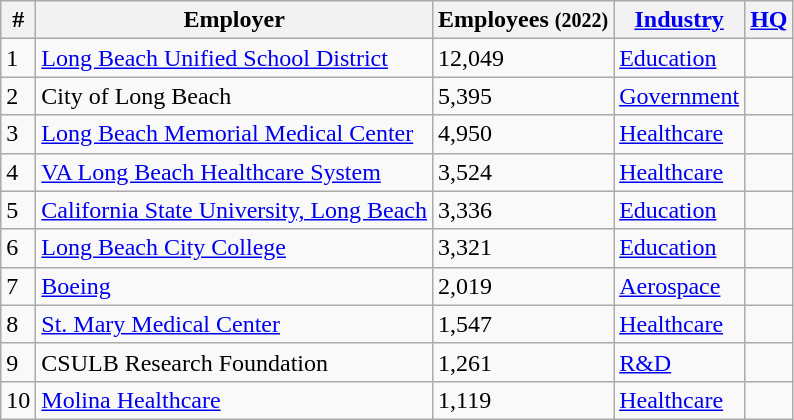<table class="wikitable">
<tr>
<th>#</th>
<th>Employer</th>
<th>Employees <small>(2022)</small></th>
<th><a href='#'>Industry</a></th>
<th><a href='#'>HQ</a></th>
</tr>
<tr>
<td>1</td>
<td><a href='#'>Long Beach Unified School District</a></td>
<td>12,049</td>
<td><a href='#'>Education</a></td>
<td></td>
</tr>
<tr>
<td>2</td>
<td>City of Long Beach</td>
<td>5,395</td>
<td><a href='#'>Government</a></td>
<td></td>
</tr>
<tr>
<td>3</td>
<td><a href='#'>Long Beach Memorial Medical Center</a></td>
<td>4,950</td>
<td><a href='#'>Healthcare</a></td>
<td></td>
</tr>
<tr>
<td>4</td>
<td><a href='#'>VA Long Beach Healthcare System</a></td>
<td>3,524</td>
<td><a href='#'>Healthcare</a></td>
<td></td>
</tr>
<tr>
<td>5</td>
<td><a href='#'>California State University, Long Beach</a></td>
<td>3,336</td>
<td><a href='#'>Education</a></td>
<td></td>
</tr>
<tr>
<td>6</td>
<td><a href='#'>Long Beach City College</a></td>
<td>3,321</td>
<td><a href='#'>Education</a></td>
<td></td>
</tr>
<tr>
<td>7</td>
<td><a href='#'>Boeing</a></td>
<td>2,019</td>
<td><a href='#'>Aerospace</a></td>
<td></td>
</tr>
<tr>
<td>8</td>
<td><a href='#'>St. Mary Medical Center</a></td>
<td>1,547</td>
<td><a href='#'>Healthcare</a></td>
<td></td>
</tr>
<tr>
<td>9</td>
<td>CSULB Research Foundation</td>
<td>1,261</td>
<td><a href='#'>R&D</a></td>
<td></td>
</tr>
<tr>
<td>10</td>
<td><a href='#'>Molina Healthcare</a></td>
<td>1,119</td>
<td><a href='#'>Healthcare</a></td>
<td></td>
</tr>
</table>
